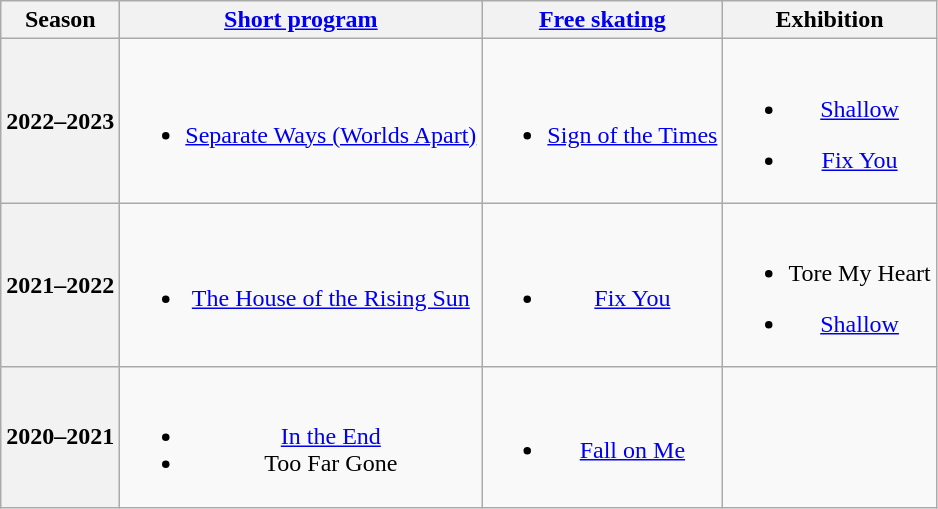<table class=wikitable style=text-align:center>
<tr>
<th>Season</th>
<th><a href='#'>Short program</a></th>
<th><a href='#'>Free skating</a></th>
<th>Exhibition</th>
</tr>
<tr>
<th>2022–2023 <br> </th>
<td><br><ul><li><a href='#'>Separate Ways (Worlds Apart)</a> <br> </li></ul></td>
<td><br><ul><li><a href='#'>Sign of the Times</a> <br> </li></ul></td>
<td><br><ul><li><a href='#'>Shallow</a> <br> </li></ul><ul><li><a href='#'>Fix You</a> <br> </li></ul></td>
</tr>
<tr>
<th>2021–2022 <br></th>
<td><br><ul><li><a href='#'>The House of the Rising Sun</a> <br></li></ul></td>
<td><br><ul><li><a href='#'>Fix You</a> <br> </li></ul></td>
<td><br><ul><li>Tore My Heart <br></li></ul><ul><li><a href='#'>Shallow</a> <br> </li></ul></td>
</tr>
<tr>
<th>2020–2021 <br></th>
<td><br><ul><li><a href='#'>In the End</a> <br></li><li>Too Far Gone <br></li></ul></td>
<td><br><ul><li><a href='#'>Fall on Me</a> <br> </li></ul></td>
<td></td>
</tr>
</table>
